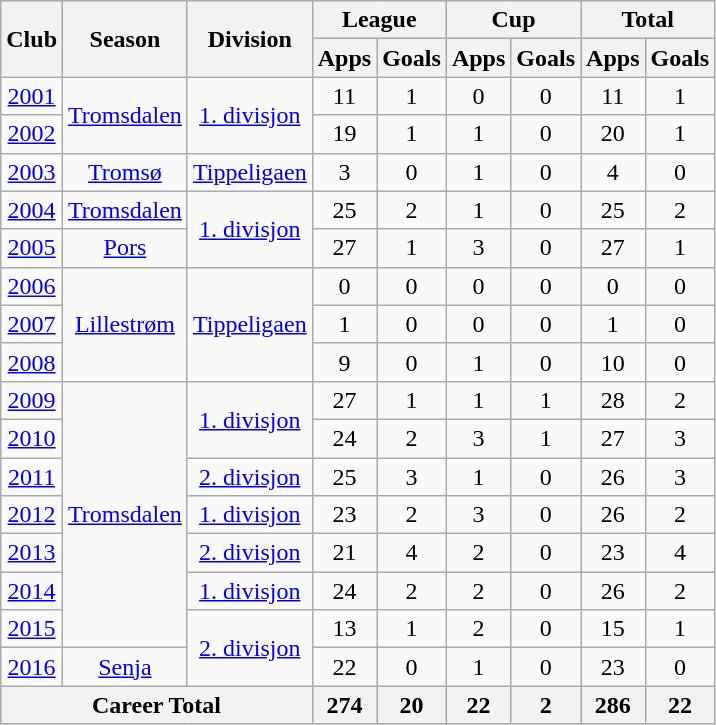<table class="wikitable" style="text-align: center;">
<tr>
<th rowspan="2">Club</th>
<th rowspan="2">Season</th>
<th rowspan="2">Division</th>
<th colspan="2">League</th>
<th colspan="2">Cup</th>
<th colspan="2">Total</th>
</tr>
<tr>
<th>Apps</th>
<th>Goals</th>
<th>Apps</th>
<th>Goals</th>
<th>Apps</th>
<th>Goals</th>
</tr>
<tr>
<td><a href='#'>2001</a></td>
<td rowspan="2" valign="center"><a href='#'>Tromsdalen</a></td>
<td rowspan="2" valign="center"><a href='#'>1. divisjon</a></td>
<td>11</td>
<td>1</td>
<td>0</td>
<td>0</td>
<td>11</td>
<td>1</td>
</tr>
<tr>
<td><a href='#'>2002</a></td>
<td>19</td>
<td>1</td>
<td>1</td>
<td>0</td>
<td>20</td>
<td>1</td>
</tr>
<tr>
<td><a href='#'>2003</a></td>
<td rowspan="1" valign="center"><a href='#'>Tromsø</a></td>
<td rowspan="1" valign="center"><a href='#'>Tippeligaen</a></td>
<td>3</td>
<td>0</td>
<td>1</td>
<td>0</td>
<td>4</td>
<td>0</td>
</tr>
<tr>
<td><a href='#'>2004</a></td>
<td rowspan="1" valign="center"><a href='#'>Tromsdalen</a></td>
<td rowspan="2" valign="center"><a href='#'>1. divisjon</a></td>
<td>25</td>
<td>2</td>
<td>1</td>
<td>0</td>
<td>25</td>
<td>2</td>
</tr>
<tr>
<td><a href='#'>2005</a></td>
<td rowspan="1" valign="center"><a href='#'>Pors</a></td>
<td>27</td>
<td>1</td>
<td>3</td>
<td>0</td>
<td>27</td>
<td>1</td>
</tr>
<tr>
<td><a href='#'>2006</a></td>
<td rowspan="3" valign="center"><a href='#'>Lillestrøm</a></td>
<td rowspan="3" valign="center"><a href='#'>Tippeligaen</a></td>
<td>0</td>
<td>0</td>
<td>0</td>
<td>0</td>
<td>0</td>
<td>0</td>
</tr>
<tr>
<td><a href='#'>2007</a></td>
<td>1</td>
<td>0</td>
<td>0</td>
<td>0</td>
<td>1</td>
<td>0</td>
</tr>
<tr>
<td><a href='#'>2008</a></td>
<td>9</td>
<td>0</td>
<td>1</td>
<td>0</td>
<td>10</td>
<td>0</td>
</tr>
<tr>
<td><a href='#'>2009</a></td>
<td rowspan="7" valign="center"><a href='#'>Tromsdalen</a></td>
<td rowspan="2" valign="center"><a href='#'>1. divisjon</a></td>
<td>27</td>
<td>1</td>
<td>1</td>
<td>1</td>
<td>28</td>
<td>2</td>
</tr>
<tr>
<td><a href='#'>2010</a></td>
<td>24</td>
<td>2</td>
<td>3</td>
<td>1</td>
<td>27</td>
<td>3</td>
</tr>
<tr>
<td><a href='#'>2011</a></td>
<td rowspan="1" valign="center"><a href='#'>2. divisjon</a></td>
<td>25</td>
<td>3</td>
<td>1</td>
<td>0</td>
<td>26</td>
<td>3</td>
</tr>
<tr>
<td><a href='#'>2012</a></td>
<td rowspan="1" valign="center"><a href='#'>1. divisjon</a></td>
<td>23</td>
<td>2</td>
<td>3</td>
<td>0</td>
<td>26</td>
<td>2</td>
</tr>
<tr>
<td><a href='#'>2013</a></td>
<td rowspan="1" valign="center"><a href='#'>2. divisjon</a></td>
<td>21</td>
<td>4</td>
<td>2</td>
<td>0</td>
<td>23</td>
<td>4</td>
</tr>
<tr>
<td><a href='#'>2014</a></td>
<td rowspan="1" valign="center"><a href='#'>1. divisjon</a></td>
<td>24</td>
<td>2</td>
<td>2</td>
<td>0</td>
<td>26</td>
<td>2</td>
</tr>
<tr>
<td><a href='#'>2015</a></td>
<td rowspan="2" valign="center"><a href='#'>2. divisjon</a></td>
<td>13</td>
<td>1</td>
<td>2</td>
<td>0</td>
<td>15</td>
<td>1</td>
</tr>
<tr>
<td><a href='#'>2016</a></td>
<td rowspan="1" valign="center"><a href='#'>Senja</a></td>
<td>22</td>
<td>0</td>
<td>1</td>
<td>0</td>
<td>23</td>
<td>0</td>
</tr>
<tr>
<th colspan="3">Career Total</th>
<th>274</th>
<th>20</th>
<th>22</th>
<th>2</th>
<th>286</th>
<th>22</th>
</tr>
</table>
